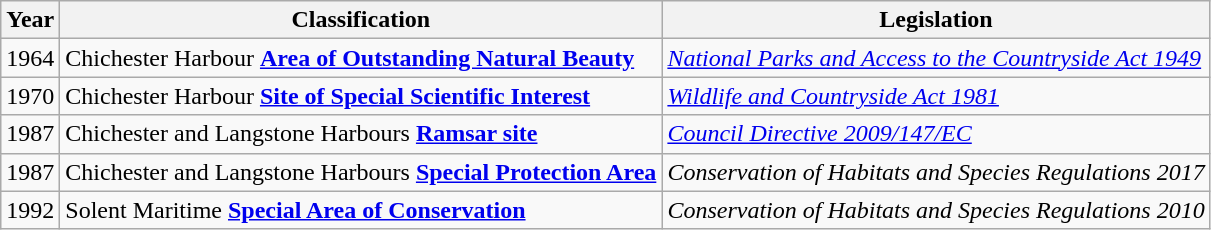<table class=wikitable>
<tr>
<th>Year</th>
<th>Classification</th>
<th>Legislation</th>
</tr>
<tr>
<td>1964</td>
<td>Chichester Harbour <strong><a href='#'>Area of Outstanding Natural Beauty</a></strong></td>
<td><em><a href='#'>National Parks and Access to the Countryside Act 1949</a></em></td>
</tr>
<tr>
<td>1970</td>
<td>Chichester Harbour <strong><a href='#'>Site of Special Scientific Interest</a></strong></td>
<td><em><a href='#'>Wildlife and Countryside Act 1981</a></em></td>
</tr>
<tr>
<td>1987</td>
<td>Chichester and Langstone Harbours <strong><a href='#'>Ramsar site</a></strong></td>
<td><em><a href='#'>Council Directive 2009/147/EC</a></em></td>
</tr>
<tr>
<td>1987</td>
<td>Chichester and Langstone Harbours <strong><a href='#'>Special Protection Area</a></strong></td>
<td><em>Conservation of Habitats and Species Regulations 2017</em></td>
</tr>
<tr>
<td>1992</td>
<td>Solent Maritime <strong><a href='#'>Special Area of Conservation</a></strong></td>
<td><em>Conservation of Habitats and Species Regulations 2010</em></td>
</tr>
</table>
